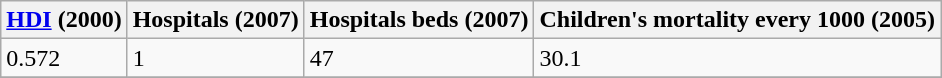<table class="wikitable" border="1">
<tr>
<th><a href='#'>HDI</a> (2000)</th>
<th>Hospitals (2007)</th>
<th>Hospitals beds (2007)</th>
<th>Children's mortality every 1000 (2005)</th>
</tr>
<tr>
<td>0.572</td>
<td>1</td>
<td>47</td>
<td>30.1</td>
</tr>
<tr>
</tr>
</table>
